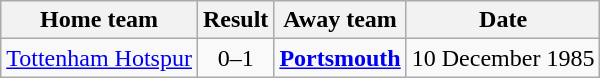<table class="wikitable" style="text-align: center">
<tr>
<th>Home team</th>
<th>Result</th>
<th>Away team</th>
<th>Date</th>
</tr>
<tr>
<td><a href='#'>Tottenham Hotspur</a></td>
<td>0–1</td>
<td><strong><a href='#'>Portsmouth</a></strong></td>
<td>10 December 1985</td>
</tr>
</table>
